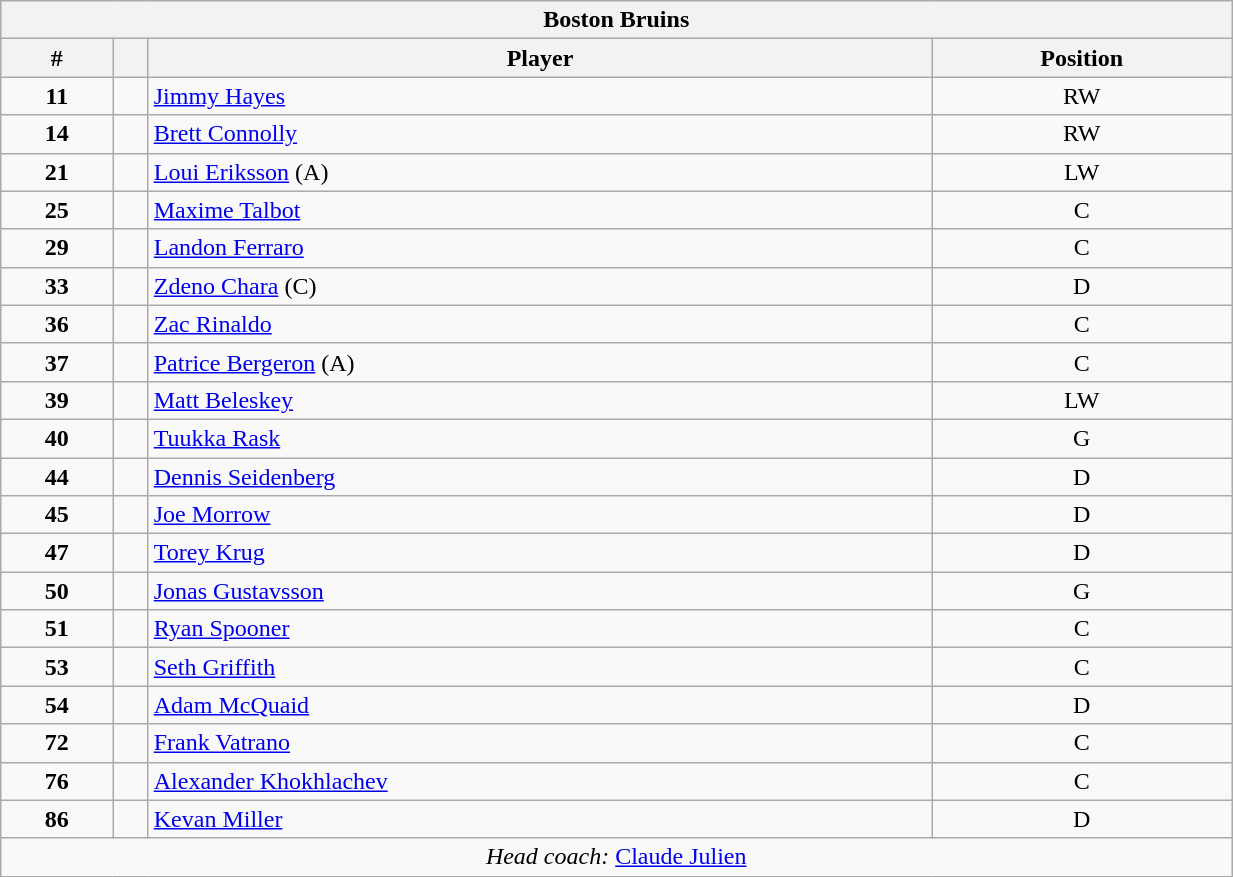<table class="wikitable" style="width:65%; text-align:center;">
<tr>
<th colspan=4>Boston Bruins</th>
</tr>
<tr>
<th>#</th>
<th></th>
<th>Player</th>
<th>Position</th>
</tr>
<tr>
<td><strong>11</strong></td>
<td align=center></td>
<td align=left><a href='#'>Jimmy Hayes</a></td>
<td>RW</td>
</tr>
<tr>
<td><strong>14</strong></td>
<td align=center></td>
<td align=left><a href='#'>Brett Connolly</a></td>
<td>RW</td>
</tr>
<tr>
<td><strong>21</strong></td>
<td align=center></td>
<td align=left><a href='#'>Loui Eriksson</a> (A)</td>
<td>LW</td>
</tr>
<tr>
<td><strong>25</strong></td>
<td align=center></td>
<td align=left><a href='#'>Maxime Talbot</a></td>
<td>C</td>
</tr>
<tr>
<td><strong>29</strong></td>
<td align=center></td>
<td align=left><a href='#'>Landon Ferraro</a></td>
<td>C</td>
</tr>
<tr>
<td><strong>33</strong></td>
<td align=center></td>
<td align=left><a href='#'>Zdeno Chara</a> (C)</td>
<td>D</td>
</tr>
<tr>
<td><strong>36</strong></td>
<td align=center></td>
<td align=left><a href='#'>Zac Rinaldo</a></td>
<td>C</td>
</tr>
<tr>
<td><strong>37</strong></td>
<td align=center></td>
<td align=left><a href='#'>Patrice Bergeron</a> (A)</td>
<td>C</td>
</tr>
<tr>
<td><strong>39</strong></td>
<td align=center></td>
<td align=left><a href='#'>Matt Beleskey</a></td>
<td>LW</td>
</tr>
<tr>
<td><strong>40</strong></td>
<td align=center></td>
<td align=left><a href='#'>Tuukka Rask</a></td>
<td>G</td>
</tr>
<tr>
<td><strong>44</strong></td>
<td align=center></td>
<td align=left><a href='#'>Dennis Seidenberg</a></td>
<td>D</td>
</tr>
<tr>
<td><strong>45</strong></td>
<td align=center></td>
<td align=left><a href='#'>Joe Morrow</a></td>
<td>D</td>
</tr>
<tr>
<td><strong>47</strong></td>
<td align=center></td>
<td align=left><a href='#'>Torey Krug</a></td>
<td>D</td>
</tr>
<tr>
<td><strong>50</strong></td>
<td align=center></td>
<td align=left><a href='#'>Jonas Gustavsson</a></td>
<td>G</td>
</tr>
<tr>
<td><strong>51</strong></td>
<td align=center></td>
<td align=left><a href='#'>Ryan Spooner</a></td>
<td>C</td>
</tr>
<tr>
<td><strong>53</strong></td>
<td align=center></td>
<td align=left><a href='#'>Seth Griffith</a></td>
<td>C</td>
</tr>
<tr>
<td><strong>54</strong></td>
<td align=center></td>
<td align=left><a href='#'>Adam McQuaid</a></td>
<td>D</td>
</tr>
<tr>
<td><strong>72</strong></td>
<td align=center></td>
<td align=left><a href='#'>Frank Vatrano</a></td>
<td>C</td>
</tr>
<tr>
<td><strong>76</strong></td>
<td align=center></td>
<td align=left><a href='#'>Alexander Khokhlachev</a></td>
<td>C</td>
</tr>
<tr>
<td><strong>86</strong></td>
<td align=center></td>
<td align=left><a href='#'>Kevan Miller</a></td>
<td>D</td>
</tr>
<tr>
<td colspan=4><em>Head coach:</em>  <a href='#'>Claude Julien</a></td>
</tr>
</table>
